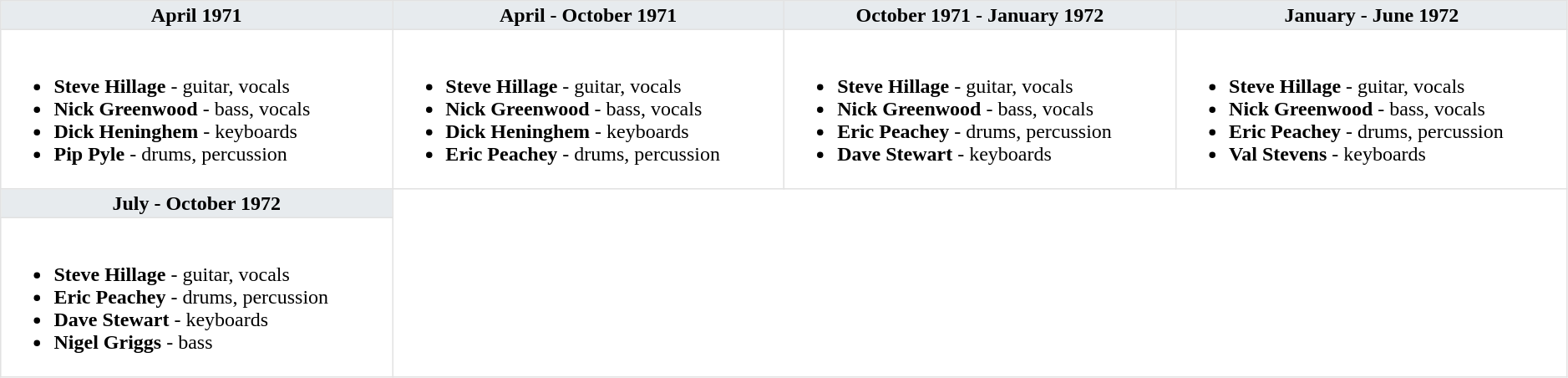<table class="toccolours" border="1" cellpadding="2" cellspacing="0"  style="float:width:375px; margin:0 0 1em 1em; border-collapse:collapse; border:1px solid #e2e2e2; width:99%;">
<tr>
<th style="vertical-align:top; background:#e7ebee; width:25%;">April 1971</th>
<th style="vertical-align:top; background:#e7ebee; width:25%;">April - October 1971</th>
<th style="vertical-align:top; background:#e7ebee; width:25%;">October 1971 - January 1972</th>
<th style="vertical-align:top; background:#e7ebee; width:25%;">January - June 1972</th>
</tr>
<tr>
<td valign=top><br><ul><li><strong>Steve Hillage</strong> - guitar, vocals</li><li><strong>Nick Greenwood</strong> - bass, vocals</li><li><strong>Dick Heninghem</strong> - keyboards</li><li><strong>Pip Pyle</strong> - drums, percussion</li></ul></td>
<td valign=top><br><ul><li><strong>Steve Hillage</strong> - guitar, vocals</li><li><strong>Nick Greenwood</strong> - bass, vocals</li><li><strong>Dick Heninghem</strong> - keyboards</li><li><strong>Eric Peachey</strong> - drums, percussion</li></ul></td>
<td valign=top><br><ul><li><strong>Steve Hillage</strong> - guitar, vocals</li><li><strong>Nick Greenwood</strong> - bass, vocals</li><li><strong>Eric Peachey</strong> - drums, percussion</li><li><strong>Dave Stewart</strong> - keyboards</li></ul></td>
<td valign=top><br><ul><li><strong>Steve Hillage</strong> - guitar, vocals</li><li><strong>Nick Greenwood</strong> - bass, vocals</li><li><strong>Eric Peachey</strong> - drums, percussion</li><li><strong>Val Stevens</strong> - keyboards</li></ul></td>
</tr>
<tr>
<th style="vertical-align:top; background:#e7ebee; width:25%;">July - October 1972</th>
</tr>
<tr>
<td valign=top><br><ul><li><strong>Steve Hillage</strong> - guitar, vocals</li><li><strong>Eric Peachey</strong> - drums, percussion</li><li><strong>Dave Stewart</strong> - keyboards</li><li><strong>Nigel Griggs</strong> - bass</li></ul></td>
</tr>
</table>
